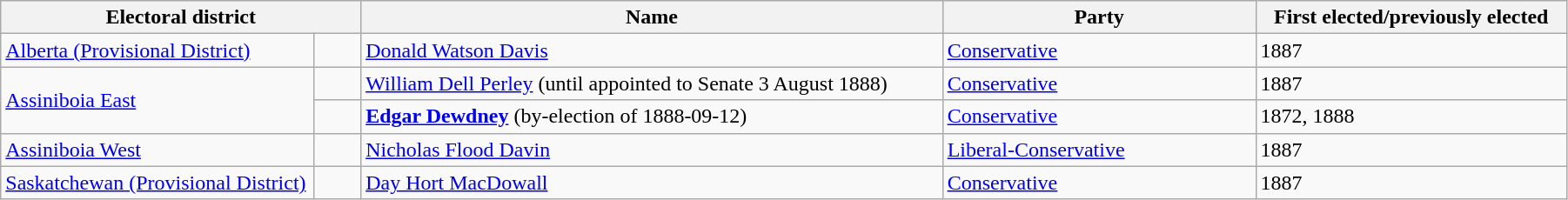<table class="wikitable" width=95%>
<tr>
<th colspan=2 width=23%>Electoral district</th>
<th>Name</th>
<th width=20%>Party</th>
<th>First elected/previously elected</th>
</tr>
<tr>
<td width=20%><a href='#'>Alberta (Provisional District)</a></td>
<td></td>
<td><a href='#'>Donald Watson Davis</a></td>
<td><a href='#'>Conservative</a></td>
<td>1887</td>
</tr>
<tr>
<td rowspan=2><a href='#'>Assiniboia East</a></td>
<td></td>
<td><a href='#'>William Dell Perley</a> (until appointed to Senate 3 August 1888)</td>
<td><a href='#'>Conservative</a></td>
<td>1887</td>
</tr>
<tr>
<td></td>
<td><strong><a href='#'>Edgar Dewdney</a></strong> (by-election of 1888-09-12)</td>
<td><a href='#'>Conservative</a></td>
<td>1872, 1888</td>
</tr>
<tr>
<td><a href='#'>Assiniboia West</a></td>
<td></td>
<td><a href='#'>Nicholas Flood Davin</a></td>
<td><a href='#'>Liberal-Conservative</a></td>
<td>1887</td>
</tr>
<tr>
<td><a href='#'>Saskatchewan (Provisional District)</a></td>
<td></td>
<td><a href='#'>Day Hort MacDowall</a></td>
<td><a href='#'>Conservative</a></td>
<td>1887</td>
</tr>
</table>
